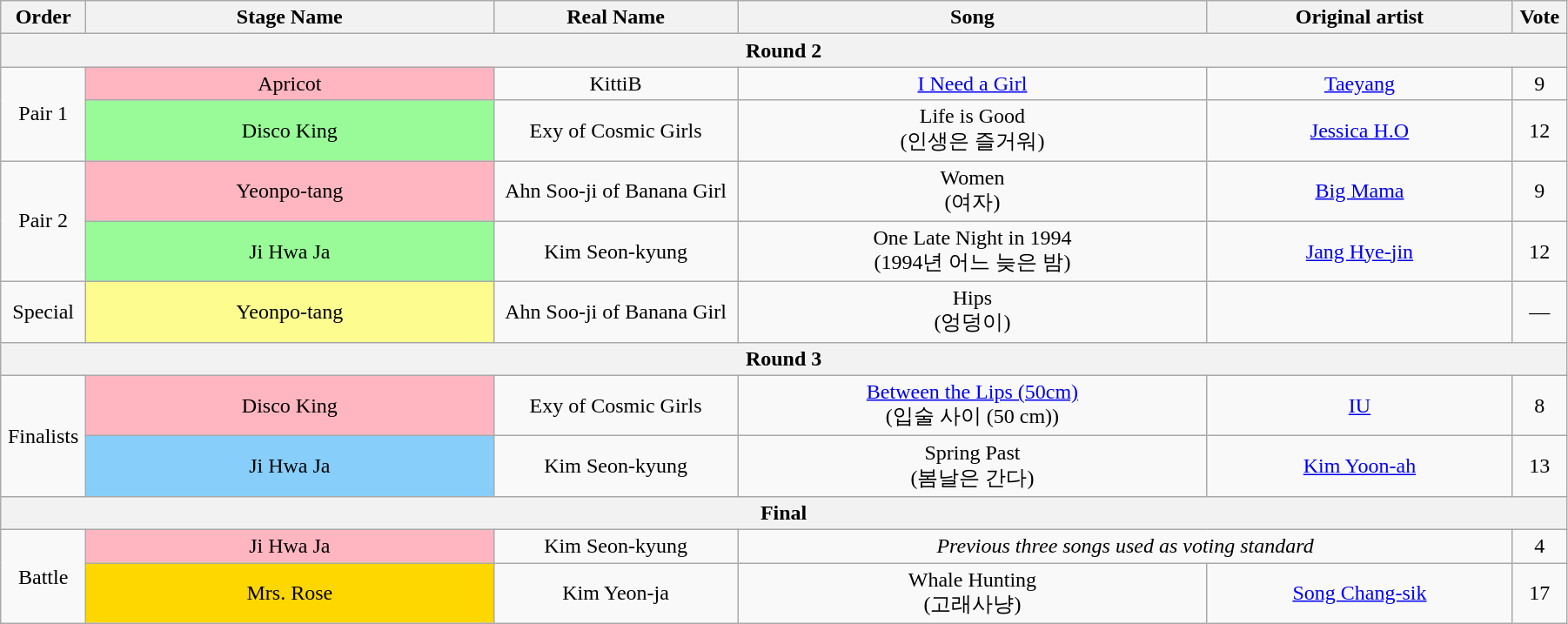<table class="wikitable" style="text-align:center; width:95%;">
<tr>
<th style="width:1%;">Order</th>
<th style="width:20%;">Stage Name</th>
<th style="width:12%;">Real Name</th>
<th style="width:23%;">Song</th>
<th style="width:15%;">Original artist</th>
<th style="width:1%;">Vote</th>
</tr>
<tr>
<th colspan=6>Round 2</th>
</tr>
<tr>
<td rowspan=2>Pair 1</td>
<td bgcolor="lightpink">Apricot</td>
<td>KittiB</td>
<td><a href='#'>I Need a Girl</a></td>
<td><a href='#'>Taeyang</a></td>
<td>9</td>
</tr>
<tr>
<td bgcolor="palegreen">Disco King</td>
<td>Exy of Cosmic Girls</td>
<td>Life is Good<br>(인생은 즐거워)</td>
<td><a href='#'>Jessica H.O</a></td>
<td>12</td>
</tr>
<tr>
<td rowspan=2>Pair 2</td>
<td bgcolor="lightpink">Yeonpo-tang</td>
<td>Ahn Soo-ji of Banana Girl</td>
<td>Women<br>(여자)</td>
<td><a href='#'>Big Mama</a></td>
<td>9</td>
</tr>
<tr>
<td bgcolor="palegreen">Ji Hwa Ja</td>
<td>Kim Seon-kyung</td>
<td>One Late Night in 1994<br>(1994년 어느 늦은 밤)</td>
<td><a href='#'>Jang Hye-jin</a></td>
<td>12</td>
</tr>
<tr>
<td>Special</td>
<td bgcolor="#FDFC8F">Yeonpo-tang</td>
<td>Ahn Soo-ji of Banana Girl</td>
<td>Hips<br>(엉덩이)</td>
<td></td>
<td>—</td>
</tr>
<tr>
<th colspan=6>Round 3</th>
</tr>
<tr>
<td rowspan=2>Finalists</td>
<td bgcolor="lightpink">Disco King</td>
<td>Exy of Cosmic Girls</td>
<td><a href='#'>Between the Lips (50cm)</a><br>(입술 사이 (50 cm))</td>
<td><a href='#'>IU</a></td>
<td>8</td>
</tr>
<tr>
<td bgcolor="lightskyblue">Ji Hwa Ja</td>
<td>Kim Seon-kyung</td>
<td>Spring Past<br>(봄날은 간다)</td>
<td><a href='#'>Kim Yoon-ah</a></td>
<td>13</td>
</tr>
<tr>
<th colspan=6>Final</th>
</tr>
<tr>
<td rowspan=2>Battle</td>
<td bgcolor="lightpink">Ji Hwa Ja</td>
<td>Kim Seon-kyung</td>
<td colspan=2><em>Previous three songs used as voting standard</em></td>
<td>4</td>
</tr>
<tr>
<td bgcolor="gold">Mrs. Rose</td>
<td>Kim Yeon-ja</td>
<td>Whale Hunting<br>(고래사냥)</td>
<td><a href='#'>Song Chang-sik</a></td>
<td>17</td>
</tr>
</table>
